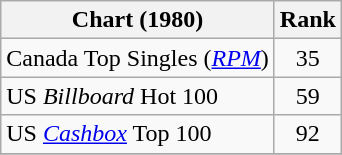<table class="wikitable">
<tr>
<th align="left">Chart (1980)</th>
<th style="text-align:center;">Rank</th>
</tr>
<tr>
<td>Canada Top Singles (<em><a href='#'>RPM</a></em>)</td>
<td style="text-align:center;">35</td>
</tr>
<tr>
<td>US <em>Billboard</em> Hot 100</td>
<td style="text-align:center;">59</td>
</tr>
<tr>
<td>US <em><a href='#'>Cashbox</a></em> Top 100</td>
<td style="text-align:center;">92</td>
</tr>
<tr>
</tr>
</table>
